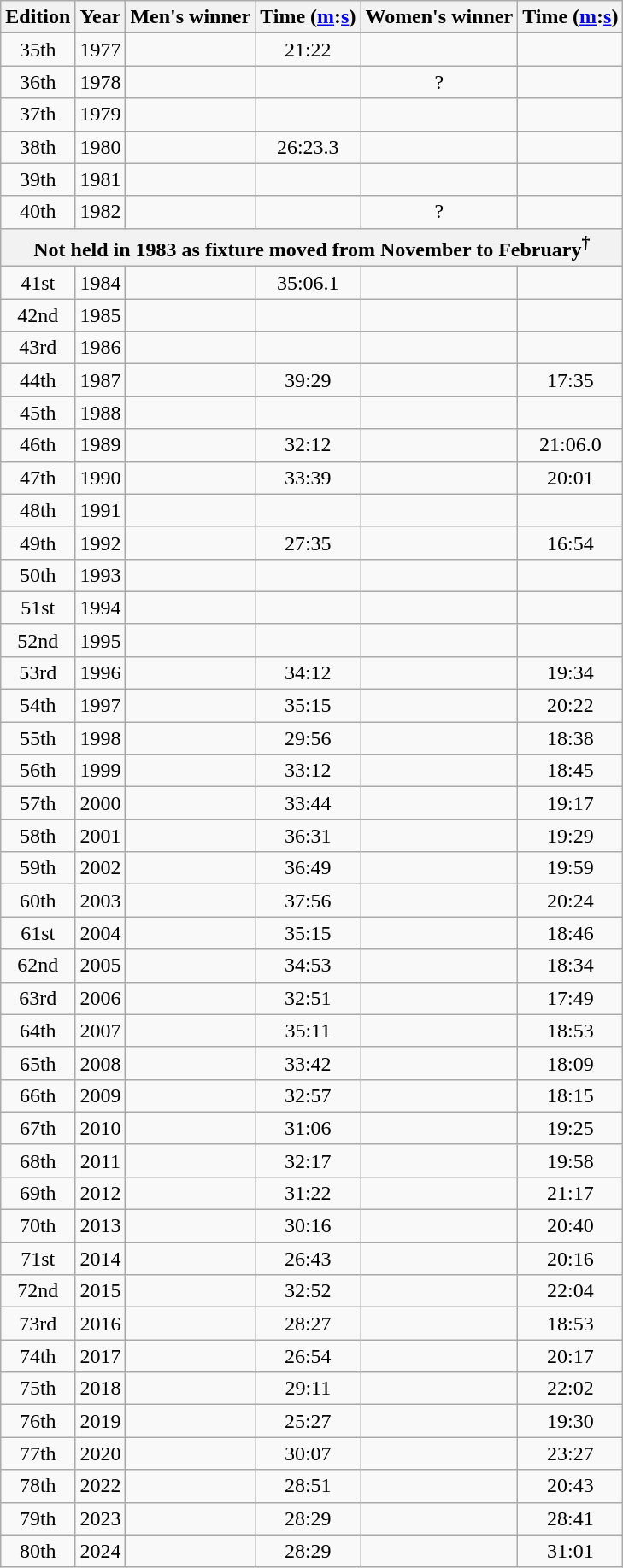<table class="wikitable" style="text-align:center">
<tr>
<th>Edition</th>
<th>Year</th>
<th>Men's winner</th>
<th>Time (<a href='#'>m</a>:<a href='#'>s</a>)</th>
<th>Women's winner</th>
<th>Time (<a href='#'>m</a>:<a href='#'>s</a>)</th>
</tr>
<tr>
<td>35th</td>
<td>1977</td>
<td align=left></td>
<td>21:22</td>
<td align=left></td>
<td></td>
</tr>
<tr>
<td>36th</td>
<td>1978</td>
<td align=left></td>
<td></td>
<td>?</td>
<td></td>
</tr>
<tr>
<td>37th</td>
<td>1979</td>
<td align=left></td>
<td></td>
<td align=left></td>
<td></td>
</tr>
<tr>
<td>38th</td>
<td>1980</td>
<td align=left></td>
<td>26:23.3</td>
<td align=left></td>
<td></td>
</tr>
<tr>
<td>39th</td>
<td>1981</td>
<td align=left></td>
<td></td>
<td align=left></td>
<td></td>
</tr>
<tr>
<td>40th</td>
<td>1982</td>
<td align=left></td>
<td></td>
<td>?</td>
<td></td>
</tr>
<tr>
<th colspan=6>Not held in 1983 as fixture moved from November to February<sup>†</sup></th>
</tr>
<tr>
<td>41st</td>
<td>1984</td>
<td align=left></td>
<td>35:06.1</td>
<td align=left></td>
<td></td>
</tr>
<tr>
<td>42nd</td>
<td>1985</td>
<td align=left></td>
<td></td>
<td align=left></td>
<td></td>
</tr>
<tr>
<td>43rd</td>
<td>1986</td>
<td align=left></td>
<td></td>
<td align=left></td>
<td></td>
</tr>
<tr>
<td>44th</td>
<td>1987</td>
<td align=left></td>
<td>39:29</td>
<td align=left></td>
<td>17:35</td>
</tr>
<tr>
<td>45th</td>
<td>1988</td>
<td align=left></td>
<td></td>
<td align=left></td>
<td></td>
</tr>
<tr>
<td>46th</td>
<td>1989</td>
<td align=left></td>
<td>32:12</td>
<td align=left></td>
<td>21:06.0</td>
</tr>
<tr>
<td>47th</td>
<td>1990</td>
<td align=left></td>
<td>33:39</td>
<td align=left></td>
<td>20:01</td>
</tr>
<tr>
<td>48th</td>
<td>1991</td>
<td align=left></td>
<td></td>
<td align=left></td>
<td></td>
</tr>
<tr>
<td>49th</td>
<td>1992</td>
<td align=left></td>
<td>27:35</td>
<td align=left></td>
<td>16:54</td>
</tr>
<tr>
<td>50th</td>
<td>1993</td>
<td align=left></td>
<td></td>
<td align=left></td>
<td></td>
</tr>
<tr>
<td>51st</td>
<td>1994</td>
<td align=left></td>
<td></td>
<td align=left></td>
<td></td>
</tr>
<tr>
<td>52nd</td>
<td>1995</td>
<td align=left></td>
<td></td>
<td align=left></td>
<td></td>
</tr>
<tr>
<td>53rd</td>
<td>1996</td>
<td align=left></td>
<td>34:12</td>
<td align=left></td>
<td>19:34</td>
</tr>
<tr>
<td>54th</td>
<td>1997</td>
<td align=left></td>
<td>35:15</td>
<td align=left></td>
<td>20:22</td>
</tr>
<tr>
<td>55th</td>
<td>1998</td>
<td align=left></td>
<td>29:56</td>
<td align=left></td>
<td>18:38</td>
</tr>
<tr>
<td>56th</td>
<td>1999</td>
<td align=left></td>
<td>33:12</td>
<td align=left></td>
<td>18:45</td>
</tr>
<tr>
<td>57th</td>
<td>2000</td>
<td align=left></td>
<td>33:44</td>
<td align=left></td>
<td>19:17</td>
</tr>
<tr>
<td>58th</td>
<td>2001</td>
<td align=left></td>
<td>36:31</td>
<td align=left></td>
<td>19:29</td>
</tr>
<tr>
<td>59th</td>
<td>2002</td>
<td align=left></td>
<td>36:49</td>
<td align=left></td>
<td>19:59</td>
</tr>
<tr>
<td>60th</td>
<td>2003</td>
<td align=left></td>
<td>37:56</td>
<td align=left></td>
<td>20:24</td>
</tr>
<tr>
<td>61st</td>
<td>2004</td>
<td align=left></td>
<td>35:15</td>
<td align=left></td>
<td>18:46</td>
</tr>
<tr>
<td>62nd</td>
<td>2005</td>
<td align=left></td>
<td>34:53</td>
<td align=left></td>
<td>18:34</td>
</tr>
<tr>
<td>63rd</td>
<td>2006</td>
<td align=left></td>
<td>32:51</td>
<td align=left></td>
<td>17:49</td>
</tr>
<tr>
<td>64th</td>
<td>2007</td>
<td align=left></td>
<td>35:11</td>
<td align=left></td>
<td>18:53</td>
</tr>
<tr>
<td>65th</td>
<td>2008</td>
<td align=left></td>
<td>33:42</td>
<td align=left></td>
<td>18:09</td>
</tr>
<tr>
<td>66th</td>
<td>2009</td>
<td align=left></td>
<td>32:57</td>
<td align=left></td>
<td>18:15</td>
</tr>
<tr>
<td>67th</td>
<td>2010</td>
<td align=left></td>
<td>31:06</td>
<td align=left></td>
<td>19:25</td>
</tr>
<tr>
<td>68th</td>
<td>2011</td>
<td align=left></td>
<td>32:17</td>
<td align=left></td>
<td>19:58</td>
</tr>
<tr>
<td>69th</td>
<td>2012</td>
<td align=left></td>
<td>31:22</td>
<td align=left></td>
<td>21:17</td>
</tr>
<tr>
<td>70th</td>
<td>2013</td>
<td align=left></td>
<td>30:16</td>
<td align=left></td>
<td>20:40</td>
</tr>
<tr>
<td>71st</td>
<td>2014</td>
<td align=left></td>
<td>26:43</td>
<td align=left></td>
<td>20:16</td>
</tr>
<tr>
<td>72nd</td>
<td>2015</td>
<td align=left></td>
<td>32:52</td>
<td align=left></td>
<td>22:04</td>
</tr>
<tr>
<td>73rd</td>
<td>2016</td>
<td align=left></td>
<td>28:27</td>
<td align=left></td>
<td>18:53</td>
</tr>
<tr>
<td>74th</td>
<td>2017</td>
<td align=left></td>
<td>26:54</td>
<td align=left></td>
<td>20:17</td>
</tr>
<tr>
<td>75th</td>
<td>2018</td>
<td align=left></td>
<td>29:11</td>
<td align=left></td>
<td>22:02</td>
</tr>
<tr>
<td>76th</td>
<td>2019</td>
<td align=left></td>
<td>25:27</td>
<td align=left></td>
<td>19:30</td>
</tr>
<tr>
<td>77th</td>
<td>2020</td>
<td align=left></td>
<td>30:07</td>
<td align=left></td>
<td>23:27</td>
</tr>
<tr>
<td>78th</td>
<td>2022</td>
<td align=left></td>
<td>28:51</td>
<td align=left></td>
<td>20:43</td>
</tr>
<tr>
<td>79th</td>
<td>2023</td>
<td align=left></td>
<td>28:29</td>
<td align=left></td>
<td>28:41</td>
</tr>
<tr>
<td>80th</td>
<td>2024</td>
<td align=left></td>
<td>28:29</td>
<td align=left></td>
<td>31:01</td>
</tr>
</table>
